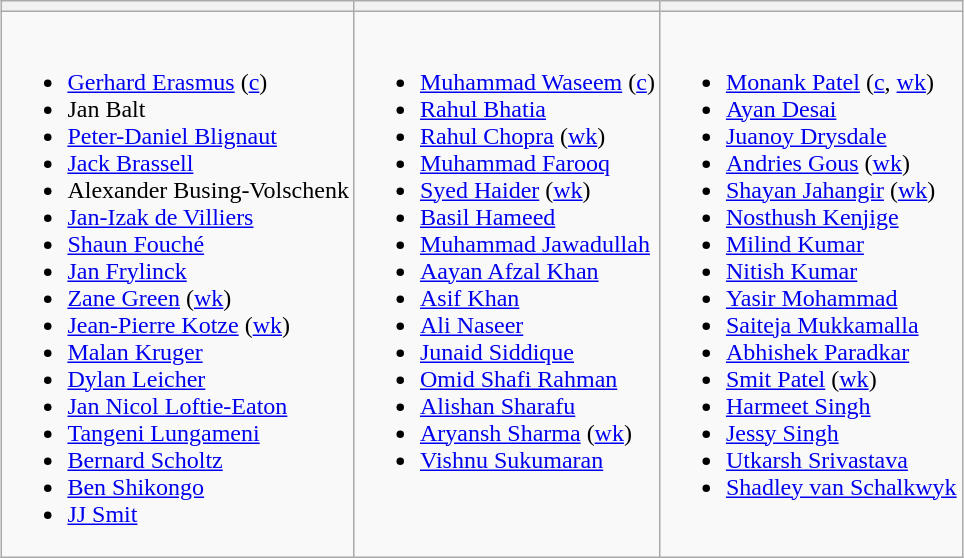<table class="wikitable" style="text-align:left; margin:auto">
<tr>
<th></th>
<th></th>
<th></th>
</tr>
<tr style="vertical-align:top">
<td><br><ul><li><a href='#'>Gerhard Erasmus</a> (<a href='#'>c</a>)</li><li>Jan Balt</li><li><a href='#'>Peter-Daniel Blignaut</a></li><li><a href='#'>Jack Brassell</a></li><li>Alexander Busing-Volschenk</li><li><a href='#'>Jan-Izak de Villiers</a></li><li><a href='#'>Shaun Fouché</a></li><li><a href='#'>Jan Frylinck</a></li><li><a href='#'>Zane Green</a> (<a href='#'>wk</a>)</li><li><a href='#'>Jean-Pierre Kotze</a> (<a href='#'>wk</a>)</li><li><a href='#'>Malan Kruger</a></li><li><a href='#'>Dylan Leicher</a></li><li><a href='#'>Jan Nicol Loftie-Eaton</a></li><li><a href='#'>Tangeni Lungameni</a></li><li><a href='#'>Bernard Scholtz</a></li><li><a href='#'>Ben Shikongo</a></li><li><a href='#'>JJ Smit</a></li></ul></td>
<td><br><ul><li><a href='#'>Muhammad Waseem</a> (<a href='#'>c</a>)</li><li><a href='#'>Rahul Bhatia</a></li><li><a href='#'>Rahul Chopra</a> (<a href='#'>wk</a>)</li><li><a href='#'>Muhammad Farooq</a></li><li><a href='#'>Syed Haider</a> (<a href='#'>wk</a>)</li><li><a href='#'>Basil Hameed</a></li><li><a href='#'>Muhammad Jawadullah</a></li><li><a href='#'>Aayan Afzal Khan</a></li><li><a href='#'>Asif Khan</a></li><li><a href='#'>Ali Naseer</a></li><li><a href='#'>Junaid Siddique</a></li><li><a href='#'>Omid Shafi Rahman</a></li><li><a href='#'>Alishan Sharafu</a></li><li><a href='#'>Aryansh Sharma</a> (<a href='#'>wk</a>)</li><li><a href='#'>Vishnu Sukumaran</a></li></ul></td>
<td><br><ul><li><a href='#'>Monank Patel</a> (<a href='#'>c</a>, <a href='#'>wk</a>)</li><li><a href='#'>Ayan Desai</a></li><li><a href='#'>Juanoy Drysdale</a></li><li><a href='#'>Andries Gous</a> (<a href='#'>wk</a>)</li><li><a href='#'>Shayan Jahangir</a> (<a href='#'>wk</a>)</li><li><a href='#'>Nosthush Kenjige</a></li><li><a href='#'>Milind Kumar</a></li><li><a href='#'>Nitish Kumar</a></li><li><a href='#'>Yasir Mohammad</a></li><li><a href='#'>Saiteja Mukkamalla</a></li><li><a href='#'>Abhishek Paradkar</a></li><li><a href='#'>Smit Patel</a> (<a href='#'>wk</a>)</li><li><a href='#'>Harmeet Singh</a></li><li><a href='#'>Jessy Singh</a></li><li><a href='#'>Utkarsh Srivastava</a></li><li><a href='#'>Shadley van Schalkwyk</a></li></ul></td>
</tr>
</table>
